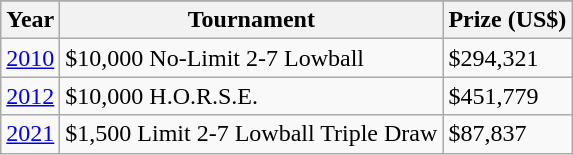<table class="wikitable">
<tr>
</tr>
<tr>
<th>Year</th>
<th>Tournament</th>
<th>Prize (US$)</th>
</tr>
<tr>
<td><a href='#'>2010</a></td>
<td>$10,000 No-Limit 2-7 Lowball</td>
<td>$294,321</td>
</tr>
<tr>
<td><a href='#'>2012</a></td>
<td>$10,000 H.O.R.S.E.</td>
<td>$451,779</td>
</tr>
<tr>
<td><a href='#'>2021</a></td>
<td>$1,500 Limit 2-7 Lowball Triple Draw</td>
<td>$87,837</td>
</tr>
</table>
